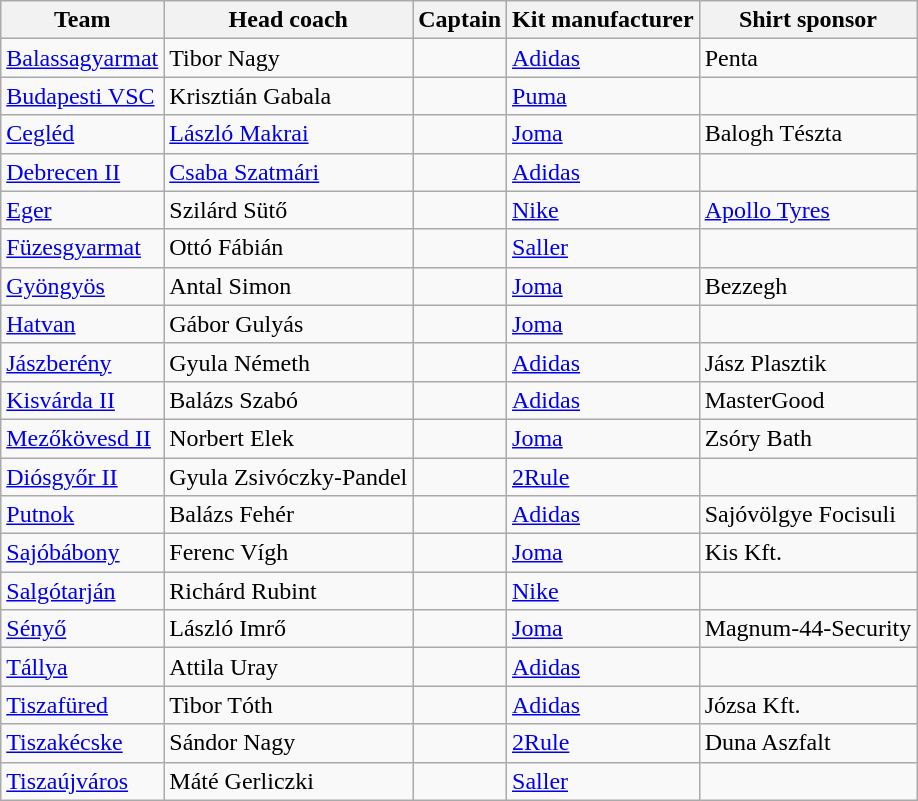<table class="wikitable sortable" style="text-align: left;">
<tr>
<th>Team</th>
<th>Head coach</th>
<th>Captain</th>
<th>Kit manufacturer</th>
<th>Shirt sponsor</th>
</tr>
<tr>
<td><a href='#'>Balassagyarmat</a></td>
<td> Tibor Nagy</td>
<td></td>
<td><a href='#'>Adidas</a></td>
<td>Penta</td>
</tr>
<tr>
<td><a href='#'>Budapesti VSC</a></td>
<td> Krisztián Gabala</td>
<td></td>
<td><a href='#'>Puma</a></td>
<td></td>
</tr>
<tr>
<td><a href='#'>Cegléd</a></td>
<td> <a href='#'>László Makrai</a></td>
<td></td>
<td><a href='#'>Joma</a></td>
<td>Balogh Tészta</td>
</tr>
<tr>
<td><a href='#'>Debrecen II</a></td>
<td> <a href='#'>Csaba Szatmári</a></td>
<td></td>
<td><a href='#'>Adidas</a></td>
<td></td>
</tr>
<tr>
<td><a href='#'>Eger</a></td>
<td> Szilárd Sütő</td>
<td></td>
<td><a href='#'>Nike</a></td>
<td><a href='#'>Apollo Tyres</a></td>
</tr>
<tr>
<td><a href='#'>Füzesgyarmat</a></td>
<td> Ottó Fábián</td>
<td></td>
<td><a href='#'>Saller</a></td>
<td></td>
</tr>
<tr>
<td><a href='#'>Gyöngyös</a></td>
<td> Antal Simon</td>
<td></td>
<td><a href='#'>Joma</a></td>
<td>Bezzegh</td>
</tr>
<tr>
<td><a href='#'>Hatvan</a></td>
<td> Gábor Gulyás</td>
<td></td>
<td><a href='#'>Joma</a></td>
<td></td>
</tr>
<tr>
<td><a href='#'>Jászberény</a></td>
<td> Gyula Németh</td>
<td></td>
<td><a href='#'>Adidas</a></td>
<td>Jász Plasztik</td>
</tr>
<tr>
<td><a href='#'>Kisvárda II</a></td>
<td> Balázs Szabó</td>
<td></td>
<td><a href='#'>Adidas</a></td>
<td>MasterGood</td>
</tr>
<tr>
<td><a href='#'>Mezőkövesd II</a></td>
<td> Norbert Elek</td>
<td></td>
<td><a href='#'>Joma</a></td>
<td>Zsóry Bath</td>
</tr>
<tr>
<td><a href='#'>Diósgyőr II</a></td>
<td> Gyula Zsivóczky-Pandel</td>
<td></td>
<td><a href='#'>2Rule</a></td>
<td></td>
</tr>
<tr>
<td><a href='#'>Putnok</a></td>
<td> Balázs Fehér</td>
<td></td>
<td><a href='#'>Adidas</a></td>
<td>Sajóvölgye Focisuli</td>
</tr>
<tr>
<td><a href='#'>Sajóbábony</a></td>
<td> Ferenc Vígh</td>
<td></td>
<td><a href='#'>Joma</a></td>
<td>Kis Kft.</td>
</tr>
<tr>
<td><a href='#'>Salgótarján</a></td>
<td> Richárd Rubint</td>
<td></td>
<td><a href='#'>Nike</a></td>
<td></td>
</tr>
<tr>
<td><a href='#'>Sényő</a></td>
<td> László Imrő</td>
<td></td>
<td><a href='#'>Joma</a></td>
<td>Magnum-44-Security</td>
</tr>
<tr>
<td><a href='#'>Tállya</a></td>
<td> Attila Uray</td>
<td></td>
<td><a href='#'>Adidas</a></td>
<td></td>
</tr>
<tr>
<td><a href='#'>Tiszafüred</a></td>
<td> Tibor Tóth</td>
<td></td>
<td><a href='#'>Adidas</a></td>
<td>Józsa Kft.</td>
</tr>
<tr>
<td><a href='#'>Tiszakécske</a></td>
<td> Sándor Nagy</td>
<td></td>
<td><a href='#'>2Rule</a></td>
<td>Duna Aszfalt</td>
</tr>
<tr>
<td><a href='#'>Tiszaújváros</a></td>
<td> Máté Gerliczki</td>
<td></td>
<td><a href='#'>Saller</a></td>
<td></td>
</tr>
</table>
